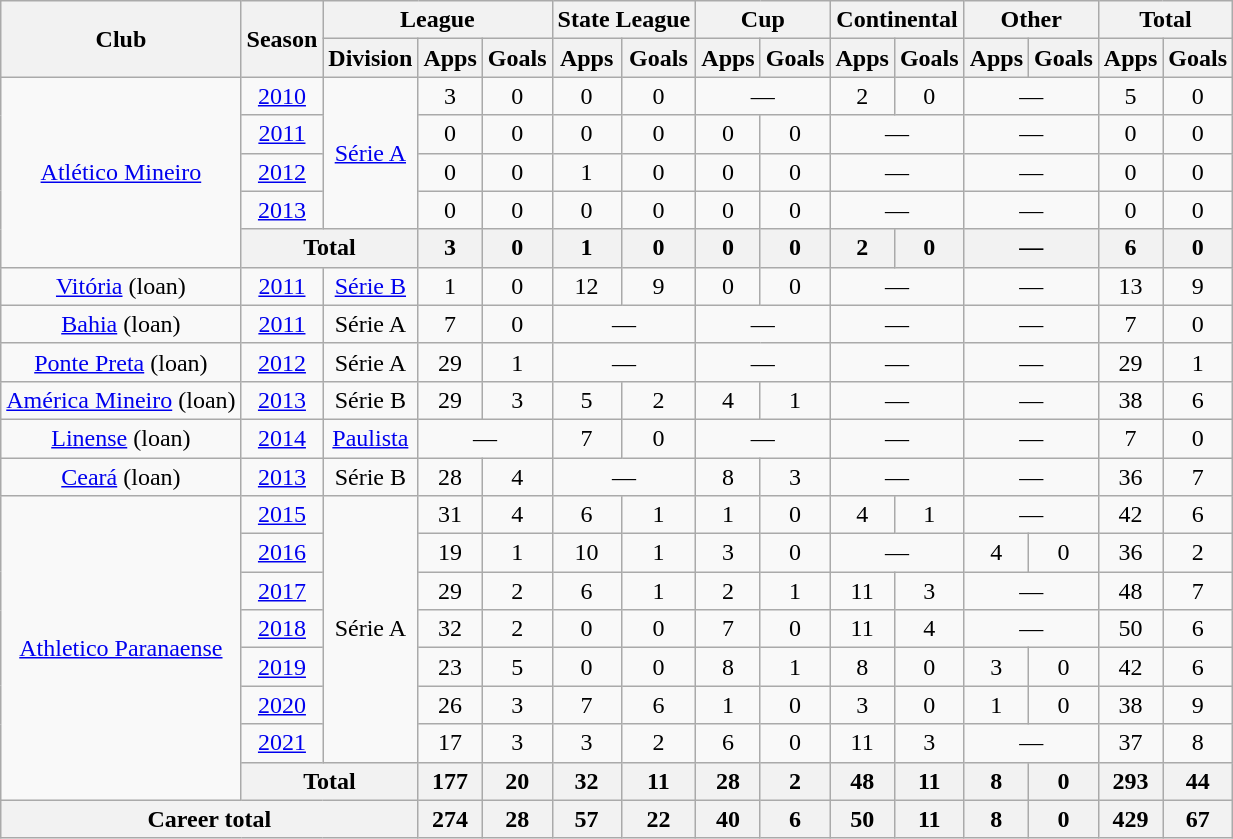<table class="wikitable" style="text-align: center;">
<tr>
<th rowspan="2">Club</th>
<th rowspan="2">Season</th>
<th colspan="3">League</th>
<th colspan="2">State League</th>
<th colspan="2">Cup</th>
<th colspan="2">Continental</th>
<th colspan="2">Other</th>
<th colspan="2">Total</th>
</tr>
<tr>
<th>Division</th>
<th>Apps</th>
<th>Goals</th>
<th>Apps</th>
<th>Goals</th>
<th>Apps</th>
<th>Goals</th>
<th>Apps</th>
<th>Goals</th>
<th>Apps</th>
<th>Goals</th>
<th>Apps</th>
<th>Goals</th>
</tr>
<tr>
<td rowspan="5" valign="center"><a href='#'>Atlético Mineiro</a></td>
<td><a href='#'>2010</a></td>
<td rowspan="4"><a href='#'>Série A</a></td>
<td>3</td>
<td>0</td>
<td>0</td>
<td>0</td>
<td colspan="2">—</td>
<td>2</td>
<td>0</td>
<td colspan="2">—</td>
<td>5</td>
<td>0</td>
</tr>
<tr>
<td><a href='#'>2011</a></td>
<td>0</td>
<td>0</td>
<td>0</td>
<td>0</td>
<td>0</td>
<td>0</td>
<td colspan="2">—</td>
<td colspan="2">—</td>
<td>0</td>
<td>0</td>
</tr>
<tr>
<td><a href='#'>2012</a></td>
<td>0</td>
<td>0</td>
<td>1</td>
<td>0</td>
<td>0</td>
<td>0</td>
<td colspan="2">—</td>
<td colspan="2">—</td>
<td>0</td>
<td>0</td>
</tr>
<tr>
<td><a href='#'>2013</a></td>
<td>0</td>
<td>0</td>
<td>0</td>
<td>0</td>
<td>0</td>
<td>0</td>
<td colspan="2">—</td>
<td colspan="2">—</td>
<td>0</td>
<td>0</td>
</tr>
<tr>
<th colspan="2"><strong>Total</strong></th>
<th>3</th>
<th>0</th>
<th>1</th>
<th>0</th>
<th>0</th>
<th>0</th>
<th>2</th>
<th>0</th>
<th colspan="2">—</th>
<th>6</th>
<th>0</th>
</tr>
<tr>
<td valign="center"><a href='#'>Vitória</a> (loan)</td>
<td><a href='#'>2011</a></td>
<td><a href='#'>Série B</a></td>
<td>1</td>
<td>0</td>
<td>12</td>
<td>9</td>
<td>0</td>
<td>0</td>
<td colspan="2">—</td>
<td colspan="2">—</td>
<td>13</td>
<td>9</td>
</tr>
<tr>
<td valign="center"><a href='#'>Bahia</a> (loan)</td>
<td><a href='#'>2011</a></td>
<td>Série A</td>
<td>7</td>
<td>0</td>
<td colspan="2">—</td>
<td colspan="2">—</td>
<td colspan="2">—</td>
<td colspan="2">—</td>
<td>7</td>
<td>0</td>
</tr>
<tr>
<td valign="center"><a href='#'>Ponte Preta</a> (loan)</td>
<td><a href='#'>2012</a></td>
<td>Série A</td>
<td>29</td>
<td>1</td>
<td colspan="2">—</td>
<td colspan="2">—</td>
<td colspan="2">—</td>
<td colspan="2">—</td>
<td>29</td>
<td>1</td>
</tr>
<tr>
<td valign="center"><a href='#'>América Mineiro</a> (loan)</td>
<td><a href='#'>2013</a></td>
<td>Série B</td>
<td>29</td>
<td>3</td>
<td>5</td>
<td>2</td>
<td>4</td>
<td>1</td>
<td colspan="2">—</td>
<td colspan="2">—</td>
<td>38</td>
<td>6</td>
</tr>
<tr>
<td valign="center"><a href='#'>Linense</a> (loan)</td>
<td><a href='#'>2014</a></td>
<td><a href='#'>Paulista</a></td>
<td colspan="2">—</td>
<td>7</td>
<td>0</td>
<td colspan="2">—</td>
<td colspan="2">—</td>
<td colspan="2">—</td>
<td>7</td>
<td>0</td>
</tr>
<tr>
<td valign="center"><a href='#'>Ceará</a> (loan)</td>
<td><a href='#'>2013</a></td>
<td>Série B</td>
<td>28</td>
<td>4</td>
<td colspan="2">—</td>
<td>8</td>
<td>3</td>
<td colspan="2">—</td>
<td colspan="2">—</td>
<td>36</td>
<td>7</td>
</tr>
<tr>
<td rowspan="8" valign="center"><a href='#'>Athletico Paranaense</a></td>
<td><a href='#'>2015</a></td>
<td rowspan="7">Série A</td>
<td>31</td>
<td>4</td>
<td>6</td>
<td>1</td>
<td>1</td>
<td>0</td>
<td>4</td>
<td>1</td>
<td colspan="2">—</td>
<td>42</td>
<td>6</td>
</tr>
<tr>
<td><a href='#'>2016</a></td>
<td>19</td>
<td>1</td>
<td>10</td>
<td>1</td>
<td>3</td>
<td>0</td>
<td colspan="2">—</td>
<td>4</td>
<td>0</td>
<td>36</td>
<td>2</td>
</tr>
<tr>
<td><a href='#'>2017</a></td>
<td>29</td>
<td>2</td>
<td>6</td>
<td>1</td>
<td>2</td>
<td>1</td>
<td>11</td>
<td>3</td>
<td colspan="2">—</td>
<td>48</td>
<td>7</td>
</tr>
<tr>
<td><a href='#'>2018</a></td>
<td>32</td>
<td>2</td>
<td>0</td>
<td>0</td>
<td>7</td>
<td>0</td>
<td>11</td>
<td>4</td>
<td colspan="2">—</td>
<td>50</td>
<td>6</td>
</tr>
<tr>
<td><a href='#'>2019</a></td>
<td>23</td>
<td>5</td>
<td>0</td>
<td>0</td>
<td>8</td>
<td>1</td>
<td>8</td>
<td>0</td>
<td>3</td>
<td>0</td>
<td>42</td>
<td>6</td>
</tr>
<tr>
<td><a href='#'>2020</a></td>
<td>26</td>
<td>3</td>
<td>7</td>
<td>6</td>
<td>1</td>
<td>0</td>
<td>3</td>
<td>0</td>
<td>1</td>
<td>0</td>
<td>38</td>
<td>9</td>
</tr>
<tr>
<td><a href='#'>2021</a></td>
<td>17</td>
<td>3</td>
<td>3</td>
<td>2</td>
<td>6</td>
<td>0</td>
<td>11</td>
<td>3</td>
<td colspan="2">—</td>
<td>37</td>
<td>8</td>
</tr>
<tr>
<th colspan="2"><strong>Total</strong></th>
<th>177</th>
<th>20</th>
<th>32</th>
<th>11</th>
<th>28</th>
<th>2</th>
<th>48</th>
<th>11</th>
<th>8</th>
<th>0</th>
<th>293</th>
<th>44</th>
</tr>
<tr>
<th colspan="3"><strong>Career total</strong></th>
<th>274</th>
<th>28</th>
<th>57</th>
<th>22</th>
<th>40</th>
<th>6</th>
<th>50</th>
<th>11</th>
<th>8</th>
<th>0</th>
<th>429</th>
<th>67</th>
</tr>
</table>
